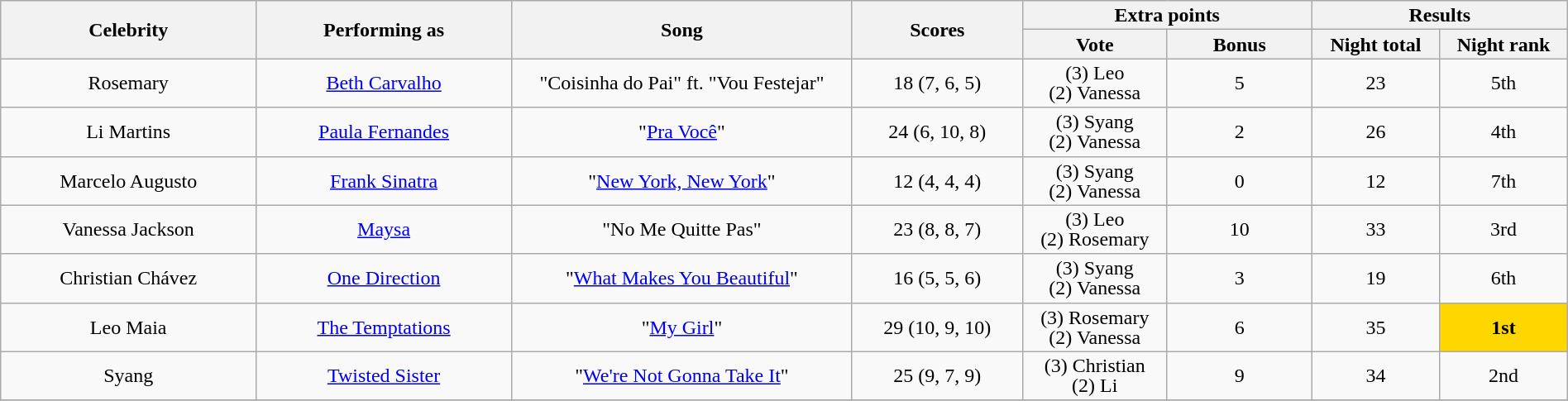<table class="wikitable" style="font-size:100%; line-height:16px; text-align:center" width="100%">
<tr>
<th rowspan="2" style="width:15.0%;">Celebrity</th>
<th rowspan="2" style="width:15.0%;">Performing as</th>
<th rowspan="2" style="width:20.0%;">Song</th>
<th rowspan="2" style="width:10.0%;">Scores</th>
<th colspan="2">Extra points</th>
<th colspan="2">Results</th>
</tr>
<tr>
<th style="width:08.5%;">Vote</th>
<th style="width:08.5%;">Bonus</th>
<th style="width:07.5%;">Night total</th>
<th style="width:07.5%;">Night rank</th>
</tr>
<tr>
<td>Rosemary</td>
<td><a href='#'>Beth Carvalho</a></td>
<td>"Coisinha do Pai" ft. "Vou Festejar"</td>
<td>18 (7, 6, 5)</td>
<td>(3) Leo<br>(2) Vanessa</td>
<td>5</td>
<td>23</td>
<td>5th</td>
</tr>
<tr>
<td>Li Martins</td>
<td><a href='#'>Paula Fernandes</a></td>
<td>"<a href='#'>Pra Você</a>"</td>
<td>24 (6, 10, 8)</td>
<td>(3) Syang<br>(2) Vanessa</td>
<td>2</td>
<td>26</td>
<td>4th</td>
</tr>
<tr>
<td>Marcelo Augusto</td>
<td><a href='#'>Frank Sinatra</a></td>
<td>"<a href='#'>New York, New York</a>"</td>
<td>12 (4, 4, 4)</td>
<td>(3) Syang<br>(2) Vanessa</td>
<td>0</td>
<td>12</td>
<td>7th</td>
</tr>
<tr>
<td>Vanessa Jackson</td>
<td><a href='#'>Maysa</a></td>
<td>"No Me Quitte Pas"</td>
<td>23 (8, 8, 7)</td>
<td>(3) Leo<br>(2) Rosemary</td>
<td>10</td>
<td>33</td>
<td>3rd</td>
</tr>
<tr>
<td>Christian Chávez</td>
<td><a href='#'>One Direction</a></td>
<td>"<a href='#'>What Makes You Beautiful</a>"</td>
<td>16 (5, 5, 6)</td>
<td>(3) Syang<br>(2) Vanessa</td>
<td>3</td>
<td>19</td>
<td>6th</td>
</tr>
<tr>
<td>Leo Maia</td>
<td><a href='#'>The Temptations</a></td>
<td>"<a href='#'>My Girl</a>"</td>
<td>29 (10, 9, 10)</td>
<td>(3) Rosemary<br>(2) Vanessa</td>
<td>6</td>
<td>35</td>
<td bgcolor="FFD700"><strong>1st</strong></td>
</tr>
<tr>
<td>Syang</td>
<td><a href='#'>Twisted Sister</a></td>
<td>"<a href='#'>We're Not Gonna Take It</a>"</td>
<td>25 (9, 7, 9)</td>
<td>(3) Christian<br>(2) Li</td>
<td>9</td>
<td>34</td>
<td>2nd</td>
</tr>
<tr>
</tr>
</table>
